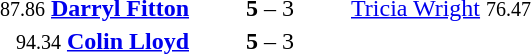<table style="text-align:center">
<tr>
<th width=223></th>
<th width=100></th>
<th width=223></th>
</tr>
<tr>
<td align=right><small>87.86</small> <strong><a href='#'>Darryl Fitton</a></strong> </td>
<td><strong>5</strong> – 3</td>
<td align=left> <a href='#'>Tricia Wright</a> <small>76.47</small></td>
</tr>
<tr>
<td align=right><small>94.34</small> <strong><a href='#'>Colin Lloyd</a></strong> </td>
<td><strong>5</strong> – 3</td>
<td align=left></td>
</tr>
</table>
